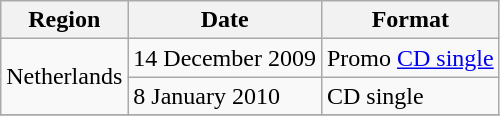<table class="wikitable">
<tr>
<th>Region</th>
<th>Date</th>
<th>Format</th>
</tr>
<tr>
<td rowspan="2">Netherlands</td>
<td rowspan="1">14 December 2009</td>
<td rowspan="1">Promo <a href='#'>CD single</a></td>
</tr>
<tr>
<td rowspan="1">8 January 2010</td>
<td rowspan="1">CD single</td>
</tr>
<tr>
</tr>
</table>
